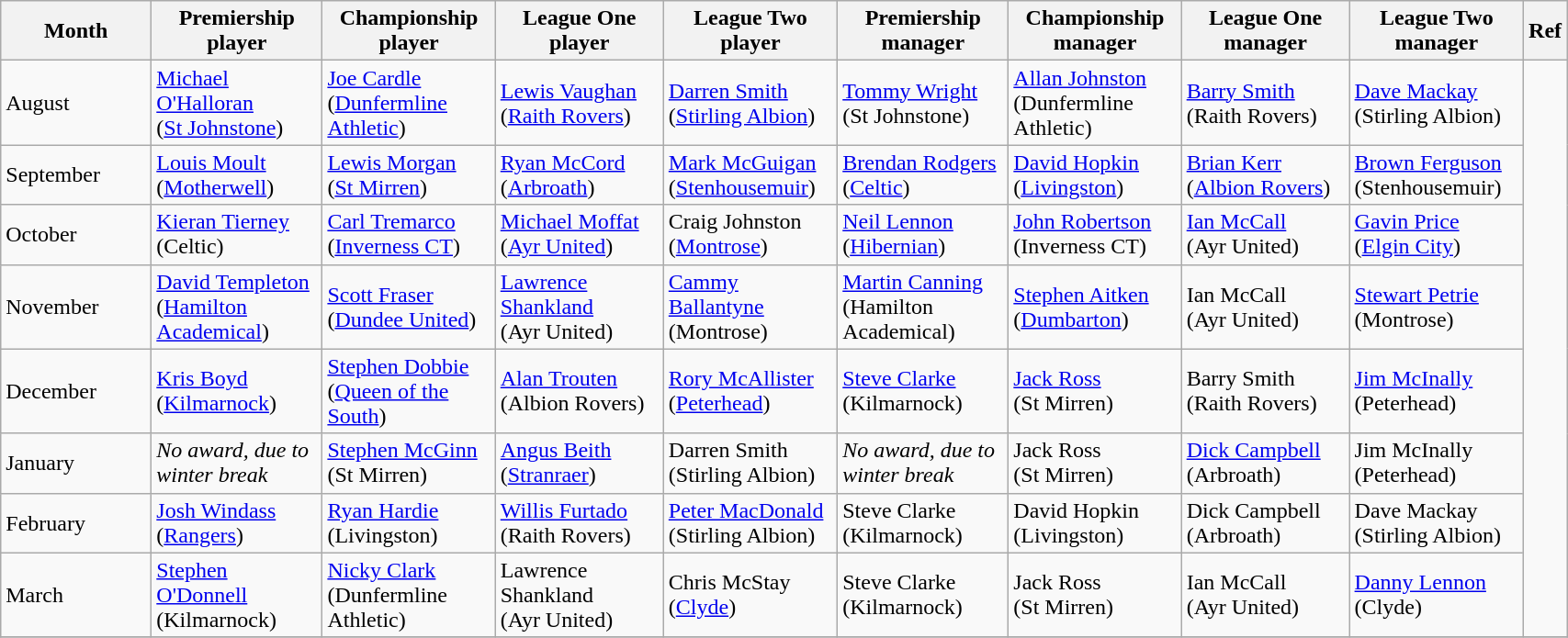<table class="wikitable" style="width: 90%">
<tr>
<th style="width: 10%">Month</th>
<th style="width: 11.25%">Premiership<br>player</th>
<th style="width: 11.25%">Championship<br>player</th>
<th style="width: 11.25%">League One<br>player</th>
<th style="width: 11.25%">League Two<br>player</th>
<th style="width: 11.25%">Premiership<br>manager</th>
<th style="width: 11.25%">Championship<br>manager</th>
<th style="width: 11.25%">League One<br>manager</th>
<th style="width: 11.25%">League Two<br>manager</th>
<th style="width: 11.25%">Ref</th>
</tr>
<tr>
<td>August</td>
<td><a href='#'>Michael O'Halloran</a><br>(<a href='#'>St Johnstone</a>)</td>
<td><a href='#'>Joe Cardle</a><br>(<a href='#'>Dunfermline Athletic</a>)</td>
<td><a href='#'>Lewis Vaughan</a><br>(<a href='#'>Raith Rovers</a>)</td>
<td><a href='#'>Darren Smith</a><br>(<a href='#'>Stirling Albion</a>)</td>
<td><a href='#'>Tommy Wright</a><br>(St Johnstone)</td>
<td><a href='#'>Allan Johnston</a><br>(Dunfermline Athletic)</td>
<td><a href='#'>Barry Smith</a><br>(Raith Rovers)</td>
<td><a href='#'>Dave Mackay</a><br>(Stirling Albion)</td>
<td rowspan="8"></td>
</tr>
<tr>
<td>September</td>
<td><a href='#'>Louis Moult</a><br>(<a href='#'>Motherwell</a>)</td>
<td><a href='#'>Lewis Morgan</a><br>(<a href='#'>St Mirren</a>)</td>
<td><a href='#'>Ryan McCord</a><br>(<a href='#'>Arbroath</a>)</td>
<td><a href='#'>Mark McGuigan</a><br>(<a href='#'>Stenhousemuir</a>)</td>
<td><a href='#'>Brendan Rodgers</a><br>(<a href='#'>Celtic</a>)</td>
<td><a href='#'>David Hopkin</a><br>(<a href='#'>Livingston</a>)</td>
<td><a href='#'>Brian Kerr</a><br>(<a href='#'>Albion Rovers</a>)</td>
<td><a href='#'>Brown Ferguson</a><br>(Stenhousemuir)</td>
</tr>
<tr>
<td>October</td>
<td><a href='#'>Kieran Tierney</a><br>(Celtic)</td>
<td><a href='#'>Carl Tremarco</a><br>(<a href='#'>Inverness CT</a>)</td>
<td><a href='#'>Michael Moffat</a><br>(<a href='#'>Ayr United</a>)</td>
<td>Craig Johnston <br>(<a href='#'>Montrose</a>)</td>
<td><a href='#'>Neil Lennon</a><br>(<a href='#'>Hibernian</a>)</td>
<td><a href='#'>John Robertson</a><br> (Inverness CT)</td>
<td><a href='#'>Ian McCall</a><br>(Ayr United)</td>
<td><a href='#'>Gavin Price</a><br>(<a href='#'>Elgin City</a>)</td>
</tr>
<tr>
<td>November</td>
<td><a href='#'>David Templeton</a><br>(<a href='#'>Hamilton Academical</a>)</td>
<td><a href='#'>Scott Fraser</a><br>(<a href='#'>Dundee United</a>)</td>
<td><a href='#'>Lawrence Shankland</a><br>(Ayr United)</td>
<td><a href='#'>Cammy Ballantyne</a> <br>(Montrose)</td>
<td><a href='#'>Martin Canning</a><br>(Hamilton Academical)</td>
<td><a href='#'>Stephen Aitken</a><br>(<a href='#'>Dumbarton</a>)</td>
<td>Ian McCall<br>(Ayr United)</td>
<td><a href='#'>Stewart Petrie</a><br>(Montrose)</td>
</tr>
<tr>
<td>December</td>
<td><a href='#'>Kris Boyd</a><br>(<a href='#'>Kilmarnock</a>)</td>
<td><a href='#'>Stephen Dobbie</a><br>(<a href='#'>Queen of the South</a>)</td>
<td><a href='#'>Alan Trouten</a><br>(Albion Rovers)</td>
<td><a href='#'>Rory McAllister</a><br>(<a href='#'>Peterhead</a>)</td>
<td><a href='#'>Steve Clarke</a><br>(Kilmarnock)</td>
<td><a href='#'>Jack Ross</a><br>(St Mirren)</td>
<td>Barry Smith<br>(Raith Rovers)</td>
<td><a href='#'>Jim McInally</a><br>(Peterhead)</td>
</tr>
<tr>
<td>January</td>
<td><em>No award, due to winter break</em></td>
<td><a href='#'>Stephen McGinn</a><br>(St Mirren)</td>
<td><a href='#'>Angus Beith</a><br>(<a href='#'>Stranraer</a>)</td>
<td>Darren Smith<br>(Stirling Albion)</td>
<td><em>No award, due to winter break</em></td>
<td>Jack Ross<br>(St Mirren)</td>
<td><a href='#'>Dick Campbell</a><br> (Arbroath)</td>
<td>Jim McInally<br>(Peterhead)</td>
</tr>
<tr>
<td>February</td>
<td><a href='#'>Josh Windass</a><br>(<a href='#'>Rangers</a>)</td>
<td><a href='#'>Ryan Hardie</a><br>(Livingston)</td>
<td><a href='#'>Willis Furtado</a><br>(Raith Rovers)</td>
<td><a href='#'>Peter MacDonald</a><br>(Stirling Albion)</td>
<td>Steve Clarke<br>(Kilmarnock)</td>
<td>David Hopkin<br>(Livingston)</td>
<td>Dick Campbell<br> (Arbroath)</td>
<td>Dave Mackay<br>(Stirling Albion)</td>
</tr>
<tr>
<td>March</td>
<td><a href='#'>Stephen O'Donnell</a><br>(Kilmarnock)</td>
<td><a href='#'>Nicky Clark</a><br>(Dunfermline Athletic)</td>
<td>Lawrence Shankland<br>(Ayr United)</td>
<td>Chris McStay<br>(<a href='#'>Clyde</a>)</td>
<td>Steve Clarke<br>(Kilmarnock)</td>
<td>Jack Ross<br>(St Mirren)</td>
<td>Ian McCall<br>(Ayr United)</td>
<td><a href='#'>Danny Lennon</a><br>(Clyde)</td>
</tr>
<tr>
</tr>
</table>
